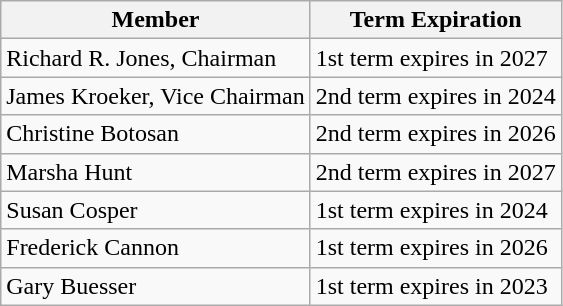<table class="wikitable">
<tr>
<th>Member</th>
<th>Term Expiration</th>
</tr>
<tr>
<td>Richard R. Jones, Chairman</td>
<td>1st term expires in 2027</td>
</tr>
<tr>
<td>James Kroeker, Vice Chairman</td>
<td>2nd term expires in 2024</td>
</tr>
<tr>
<td>Christine Botosan</td>
<td>2nd term expires in 2026</td>
</tr>
<tr>
<td>Marsha Hunt</td>
<td>2nd term expires in 2027</td>
</tr>
<tr>
<td>Susan Cosper</td>
<td>1st term expires in 2024</td>
</tr>
<tr>
<td>Frederick Cannon</td>
<td>1st term expires in 2026</td>
</tr>
<tr>
<td>Gary Buesser</td>
<td>1st term expires in 2023</td>
</tr>
</table>
